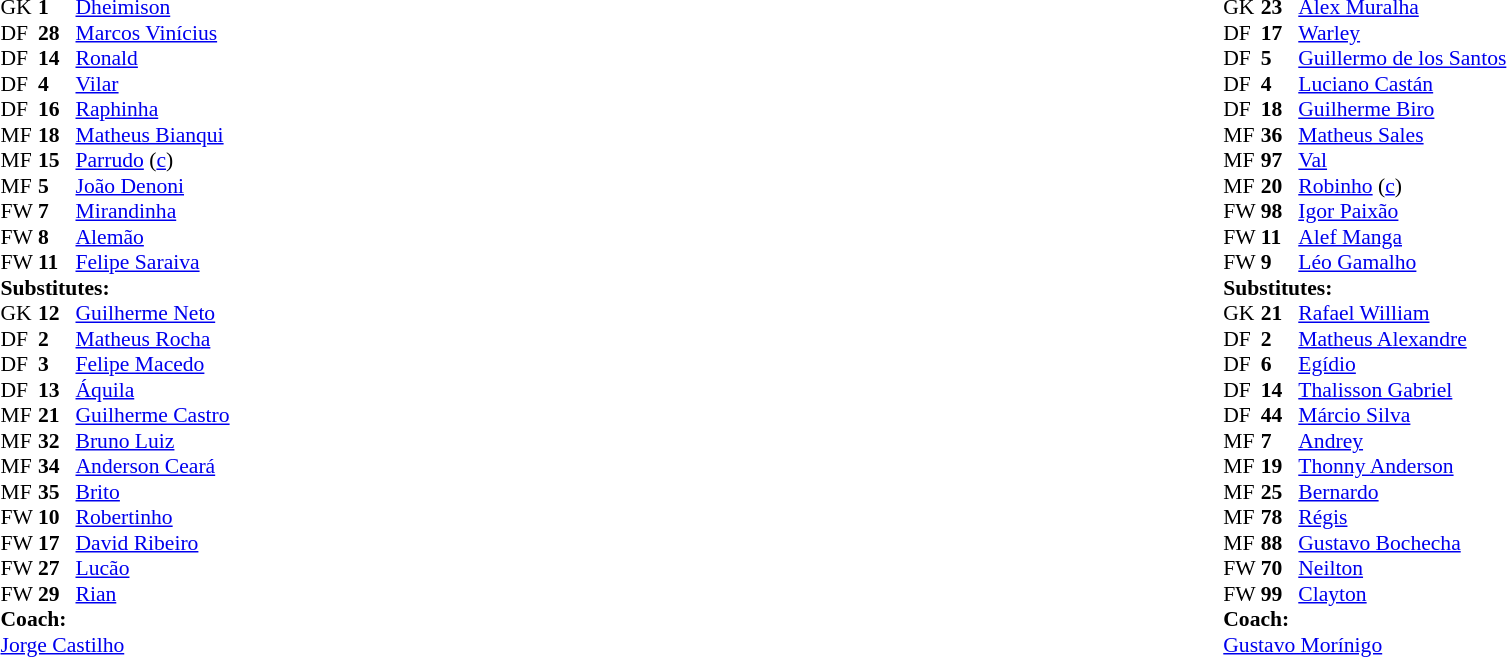<table width="100%">
<tr>
<td valign="top" width="40%"><br><table style="font-size:90%" cellspacing="0" cellpadding="0">
<tr>
<th width=25></th>
<th width=25></th>
</tr>
<tr>
<td>GK</td>
<td><strong>1</strong></td>
<td> <a href='#'>Dheimison</a></td>
</tr>
<tr>
<td>DF</td>
<td><strong>28</strong></td>
<td> <a href='#'>Marcos Vinícius</a></td>
</tr>
<tr>
<td>DF</td>
<td><strong>14</strong></td>
<td> <a href='#'>Ronald</a></td>
<td></td>
</tr>
<tr>
<td>DF</td>
<td><strong>4</strong></td>
<td> <a href='#'>Vilar</a></td>
</tr>
<tr>
<td>DF</td>
<td><strong>16</strong></td>
<td> <a href='#'>Raphinha</a></td>
</tr>
<tr>
<td>MF</td>
<td><strong>18</strong></td>
<td> <a href='#'>Matheus Bianqui</a></td>
</tr>
<tr>
<td>MF</td>
<td><strong>15</strong></td>
<td> <a href='#'>Parrudo</a> (<a href='#'>c</a>)</td>
<td></td>
<td></td>
</tr>
<tr>
<td>MF</td>
<td><strong>5</strong></td>
<td> <a href='#'>João Denoni</a></td>
</tr>
<tr>
<td>FW</td>
<td><strong>7</strong></td>
<td> <a href='#'>Mirandinha</a></td>
<td></td>
<td></td>
</tr>
<tr>
<td>FW</td>
<td><strong>8</strong></td>
<td> <a href='#'>Alemão</a></td>
<td></td>
<td></td>
</tr>
<tr>
<td>FW</td>
<td><strong>11</strong></td>
<td> <a href='#'>Felipe Saraiva</a></td>
<td></td>
<td></td>
</tr>
<tr>
<td colspan=3><strong>Substitutes:</strong></td>
</tr>
<tr>
<td>GK</td>
<td><strong>12</strong></td>
<td> <a href='#'>Guilherme Neto</a></td>
</tr>
<tr>
<td>DF</td>
<td><strong>2</strong></td>
<td> <a href='#'>Matheus Rocha</a></td>
</tr>
<tr>
<td>DF</td>
<td><strong>3</strong></td>
<td> <a href='#'>Felipe Macedo</a></td>
</tr>
<tr>
<td>DF</td>
<td><strong>13</strong></td>
<td> <a href='#'>Áquila</a></td>
</tr>
<tr>
<td>MF</td>
<td><strong>21</strong></td>
<td> <a href='#'>Guilherme Castro</a></td>
<td></td>
<td></td>
</tr>
<tr>
<td>MF</td>
<td><strong>32</strong></td>
<td> <a href='#'>Bruno Luiz</a></td>
</tr>
<tr>
<td>MF</td>
<td><strong>34</strong></td>
<td> <a href='#'>Anderson Ceará</a></td>
</tr>
<tr>
<td>MF</td>
<td><strong>35</strong></td>
<td> <a href='#'>Brito</a></td>
</tr>
<tr>
<td>FW</td>
<td><strong>10</strong></td>
<td> <a href='#'>Robertinho</a></td>
<td></td>
<td></td>
</tr>
<tr>
<td>FW</td>
<td><strong>17</strong></td>
<td> <a href='#'>David Ribeiro</a></td>
<td></td>
<td></td>
</tr>
<tr>
<td>FW</td>
<td><strong>27</strong></td>
<td> <a href='#'>Lucão</a></td>
<td></td>
<td></td>
</tr>
<tr>
<td>FW</td>
<td><strong>29</strong></td>
<td> <a href='#'>Rian</a></td>
</tr>
<tr>
<td colspan=3><strong>Coach:</strong></td>
</tr>
<tr>
<td colspan=4> <a href='#'>Jorge Castilho</a></td>
</tr>
</table>
</td>
<td valign="top" width="50%"><br><table style="font-size:90%;" cellspacing="0" cellpadding="0" align="center">
<tr>
<th width=25></th>
<th width=25></th>
</tr>
<tr>
<td>GK</td>
<td><strong>23</strong></td>
<td> <a href='#'>Alex Muralha</a></td>
</tr>
<tr>
<td>DF</td>
<td><strong>17</strong></td>
<td> <a href='#'>Warley</a></td>
<td></td>
<td></td>
</tr>
<tr>
<td>DF</td>
<td><strong>5</strong></td>
<td> <a href='#'>Guillermo de los Santos</a></td>
</tr>
<tr>
<td>DF</td>
<td><strong>4</strong></td>
<td> <a href='#'>Luciano Castán</a></td>
</tr>
<tr>
<td>DF</td>
<td><strong>18</strong></td>
<td> <a href='#'>Guilherme Biro</a></td>
<td></td>
</tr>
<tr>
<td>MF</td>
<td><strong>36</strong></td>
<td> <a href='#'>Matheus Sales</a></td>
<td></td>
<td></td>
</tr>
<tr>
<td>MF</td>
<td><strong>97</strong></td>
<td> <a href='#'>Val</a></td>
<td></td>
<td></td>
</tr>
<tr>
<td>MF</td>
<td><strong>20</strong></td>
<td> <a href='#'>Robinho</a> (<a href='#'>c</a>)</td>
<td></td>
<td></td>
</tr>
<tr>
<td>FW</td>
<td><strong>98</strong></td>
<td> <a href='#'>Igor Paixão</a></td>
</tr>
<tr>
<td>FW</td>
<td><strong>11</strong></td>
<td> <a href='#'>Alef Manga</a></td>
<td></td>
<td></td>
</tr>
<tr>
<td>FW</td>
<td><strong>9</strong></td>
<td> <a href='#'>Léo Gamalho</a></td>
</tr>
<tr>
<td colspan=3><strong>Substitutes:</strong></td>
</tr>
<tr>
<td>GK</td>
<td><strong>21</strong></td>
<td> <a href='#'>Rafael William</a></td>
</tr>
<tr>
<td>DF</td>
<td><strong>2</strong></td>
<td> <a href='#'>Matheus Alexandre</a></td>
<td></td>
<td></td>
</tr>
<tr>
<td>DF</td>
<td><strong>6</strong></td>
<td> <a href='#'>Egídio</a></td>
<td></td>
<td></td>
</tr>
<tr>
<td>DF</td>
<td><strong>14</strong></td>
<td> <a href='#'>Thalisson Gabriel</a></td>
</tr>
<tr>
<td>DF</td>
<td><strong>44</strong></td>
<td> <a href='#'>Márcio Silva</a></td>
</tr>
<tr>
<td>MF</td>
<td><strong>7</strong></td>
<td> <a href='#'>Andrey</a></td>
<td></td>
<td></td>
</tr>
<tr>
<td>MF</td>
<td><strong>19</strong></td>
<td> <a href='#'>Thonny Anderson</a></td>
<td></td>
<td></td>
</tr>
<tr>
<td>MF</td>
<td><strong>25</strong></td>
<td> <a href='#'>Bernardo</a></td>
<td></td>
<td></td>
</tr>
<tr>
<td>MF</td>
<td><strong>78</strong></td>
<td> <a href='#'>Régis</a></td>
</tr>
<tr>
<td>MF</td>
<td><strong>88</strong></td>
<td> <a href='#'>Gustavo Bochecha</a></td>
</tr>
<tr>
<td>FW</td>
<td><strong>70</strong></td>
<td> <a href='#'>Neilton</a></td>
</tr>
<tr>
<td>FW</td>
<td><strong>99</strong></td>
<td> <a href='#'>Clayton</a></td>
</tr>
<tr>
<td colspan=3><strong>Coach:</strong></td>
</tr>
<tr>
<td colspan=4> <a href='#'>Gustavo Morínigo</a></td>
</tr>
</table>
</td>
</tr>
</table>
